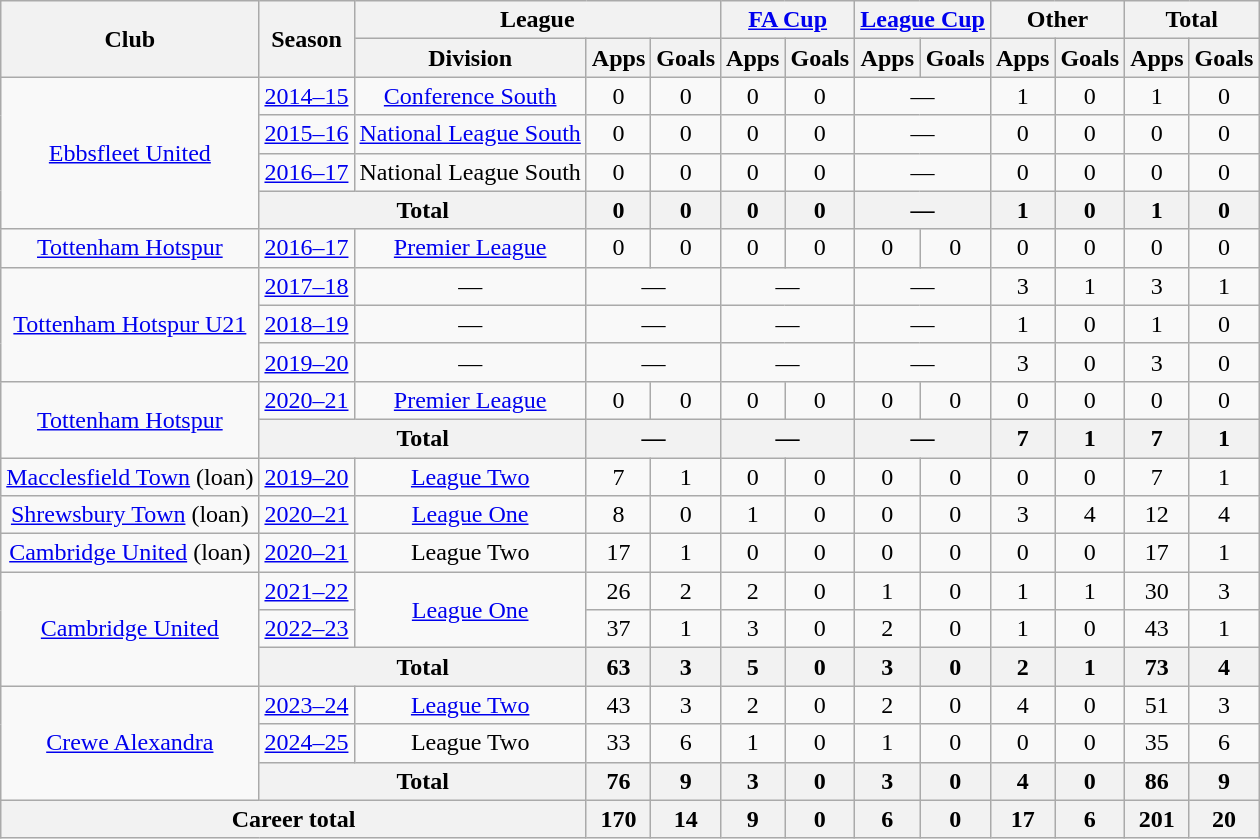<table class="wikitable" style="text-align:center">
<tr>
<th rowspan="2">Club</th>
<th rowspan="2">Season</th>
<th colspan="3">League</th>
<th colspan="2"><a href='#'>FA Cup</a></th>
<th colspan="2"><a href='#'>League Cup</a></th>
<th colspan="2">Other</th>
<th colspan="2">Total</th>
</tr>
<tr>
<th>Division</th>
<th>Apps</th>
<th>Goals</th>
<th>Apps</th>
<th>Goals</th>
<th>Apps</th>
<th>Goals</th>
<th>Apps</th>
<th>Goals</th>
<th>Apps</th>
<th>Goals</th>
</tr>
<tr>
<td rowspan="4"><a href='#'>Ebbsfleet United</a></td>
<td><a href='#'>2014–15</a></td>
<td><a href='#'>Conference South</a></td>
<td>0</td>
<td>0</td>
<td>0</td>
<td>0</td>
<td colspan="2">—</td>
<td>1</td>
<td>0</td>
<td>1</td>
<td>0</td>
</tr>
<tr>
<td><a href='#'>2015–16</a></td>
<td><a href='#'>National League South</a></td>
<td>0</td>
<td>0</td>
<td>0</td>
<td>0</td>
<td colspan="2">—</td>
<td>0</td>
<td>0</td>
<td>0</td>
<td>0</td>
</tr>
<tr>
<td><a href='#'>2016–17</a></td>
<td>National League South</td>
<td>0</td>
<td>0</td>
<td>0</td>
<td>0</td>
<td colspan="2">—</td>
<td>0</td>
<td>0</td>
<td>0</td>
<td>0</td>
</tr>
<tr>
<th colspan="2">Total</th>
<th>0</th>
<th>0</th>
<th>0</th>
<th>0</th>
<th colspan="2">—</th>
<th>1</th>
<th>0</th>
<th>1</th>
<th>0</th>
</tr>
<tr>
<td><a href='#'>Tottenham Hotspur</a></td>
<td><a href='#'>2016–17</a></td>
<td><a href='#'>Premier League</a></td>
<td>0</td>
<td>0</td>
<td>0</td>
<td>0</td>
<td>0</td>
<td>0</td>
<td>0</td>
<td>0</td>
<td>0</td>
<td>0</td>
</tr>
<tr>
<td rowspan="3"><a href='#'>Tottenham Hotspur U21</a></td>
<td><a href='#'>2017–18</a></td>
<td colspan=1>—</td>
<td colspan=2>—</td>
<td colspan=2>—</td>
<td colspan=2>—</td>
<td>3</td>
<td>1</td>
<td>3</td>
<td>1</td>
</tr>
<tr>
<td><a href='#'>2018–19</a></td>
<td colspan=1>—</td>
<td colspan=2>—</td>
<td colspan=2>—</td>
<td colspan=2>—</td>
<td>1</td>
<td>0</td>
<td>1</td>
<td>0</td>
</tr>
<tr>
<td><a href='#'>2019–20</a></td>
<td colspan=1>—</td>
<td colspan=2>—</td>
<td colspan=2>—</td>
<td colspan=2>—</td>
<td>3</td>
<td>0</td>
<td>3</td>
<td>0</td>
</tr>
<tr>
<td rowspan="2"><a href='#'>Tottenham Hotspur</a></td>
<td><a href='#'>2020–21</a></td>
<td><a href='#'>Premier League</a></td>
<td>0</td>
<td>0</td>
<td>0</td>
<td>0</td>
<td>0</td>
<td>0</td>
<td>0</td>
<td>0</td>
<td>0</td>
<td>0</td>
</tr>
<tr>
<th colspan="2">Total</th>
<th colspan="2">—</th>
<th colspan="2">—</th>
<th colspan="2">—</th>
<th>7</th>
<th>1</th>
<th>7</th>
<th>1</th>
</tr>
<tr>
<td><a href='#'>Macclesfield Town</a> (loan)</td>
<td><a href='#'>2019–20</a></td>
<td><a href='#'>League Two</a></td>
<td>7</td>
<td>1</td>
<td>0</td>
<td>0</td>
<td>0</td>
<td>0</td>
<td>0</td>
<td>0</td>
<td>7</td>
<td>1</td>
</tr>
<tr>
<td><a href='#'>Shrewsbury Town</a> (loan)</td>
<td><a href='#'>2020–21</a></td>
<td><a href='#'>League One</a></td>
<td>8</td>
<td>0</td>
<td>1</td>
<td>0</td>
<td>0</td>
<td>0</td>
<td>3</td>
<td>4</td>
<td>12</td>
<td>4</td>
</tr>
<tr>
<td><a href='#'>Cambridge United</a> (loan)</td>
<td><a href='#'>2020–21</a></td>
<td>League Two</td>
<td>17</td>
<td>1</td>
<td>0</td>
<td>0</td>
<td>0</td>
<td>0</td>
<td>0</td>
<td>0</td>
<td>17</td>
<td>1</td>
</tr>
<tr>
<td rowspan="3"><a href='#'>Cambridge United</a></td>
<td><a href='#'>2021–22</a></td>
<td rowspan="2"><a href='#'>League One</a></td>
<td>26</td>
<td>2</td>
<td>2</td>
<td>0</td>
<td>1</td>
<td>0</td>
<td>1</td>
<td>1</td>
<td>30</td>
<td>3</td>
</tr>
<tr>
<td><a href='#'>2022–23</a></td>
<td>37</td>
<td>1</td>
<td>3</td>
<td>0</td>
<td>2</td>
<td>0</td>
<td>1</td>
<td>0</td>
<td>43</td>
<td>1</td>
</tr>
<tr>
<th colspan="2">Total</th>
<th>63</th>
<th>3</th>
<th>5</th>
<th>0</th>
<th>3</th>
<th>0</th>
<th>2</th>
<th>1</th>
<th>73</th>
<th>4</th>
</tr>
<tr>
<td rowspan="3"><a href='#'>Crewe Alexandra</a></td>
<td><a href='#'>2023–24</a></td>
<td><a href='#'>League Two</a></td>
<td>43</td>
<td>3</td>
<td>2</td>
<td>0</td>
<td>2</td>
<td>0</td>
<td>4</td>
<td>0</td>
<td>51</td>
<td>3</td>
</tr>
<tr>
<td><a href='#'>2024–25</a></td>
<td>League Two</td>
<td>33</td>
<td>6</td>
<td>1</td>
<td>0</td>
<td>1</td>
<td>0</td>
<td>0</td>
<td>0</td>
<td>35</td>
<td>6</td>
</tr>
<tr>
<th colspan="2">Total</th>
<th>76</th>
<th>9</th>
<th>3</th>
<th>0</th>
<th>3</th>
<th>0</th>
<th>4</th>
<th>0</th>
<th>86</th>
<th>9</th>
</tr>
<tr>
<th colspan="3">Career total</th>
<th>170</th>
<th>14</th>
<th>9</th>
<th>0</th>
<th>6</th>
<th>0</th>
<th>17</th>
<th>6</th>
<th>201</th>
<th>20</th>
</tr>
</table>
